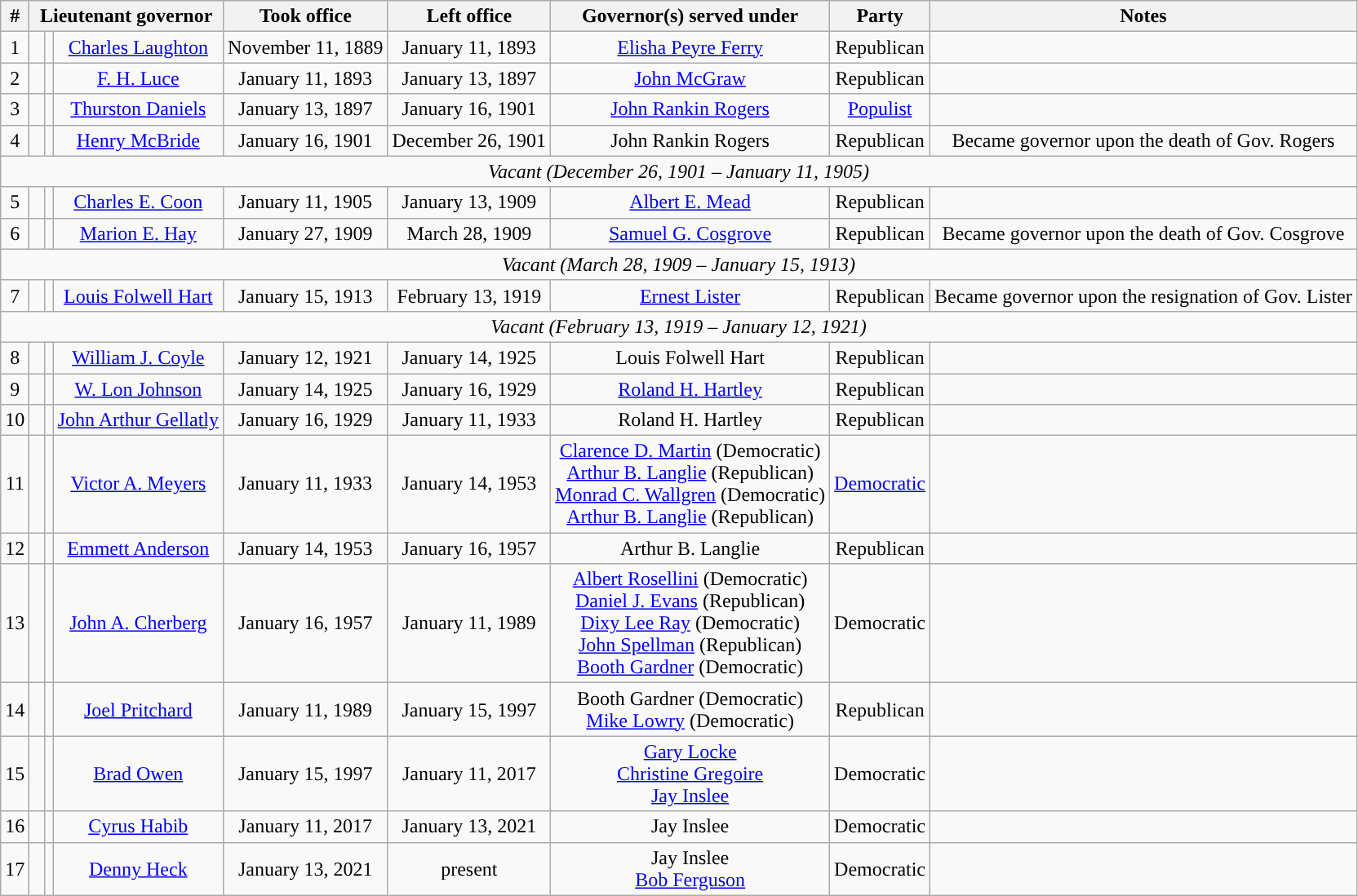<table class="wikitable" style="text-align:center;">
<tr>
<th>#</th>
<th colspan="3">Lieutenant governor</th>
<th>Took office</th>
<th>Left office</th>
<th>Governor(s) served under</th>
<th>Party</th>
<th>Notes</th>
</tr>
<tr>
<td>1</td>
<td style="width: 0.3em; background: "> </td>
<td></td>
<td><a href='#'>Charles Laughton</a></td>
<td>November 11, 1889</td>
<td>January 11, 1893</td>
<td><a href='#'>Elisha Peyre Ferry</a></td>
<td>Republican</td>
<td></td>
</tr>
<tr>
<td>2</td>
<td style="background: "></td>
<td></td>
<td><a href='#'>F. H. Luce</a></td>
<td>January 11, 1893</td>
<td>January 13, 1897</td>
<td><a href='#'>John McGraw</a></td>
<td>Republican</td>
<td></td>
</tr>
<tr>
<td>3</td>
<td style="background: "></td>
<td></td>
<td><a href='#'>Thurston Daniels</a></td>
<td>January 13, 1897</td>
<td>January 16, 1901</td>
<td><a href='#'>John Rankin Rogers</a></td>
<td><a href='#'>Populist</a></td>
<td></td>
</tr>
<tr>
<td>4</td>
<td style="background: "></td>
<td></td>
<td><a href='#'>Henry McBride</a></td>
<td>January 16, 1901</td>
<td>December 26, 1901</td>
<td>John Rankin Rogers</td>
<td>Republican</td>
<td>Became governor upon the death of Gov. Rogers</td>
</tr>
<tr>
<td colspan=9><em>Vacant (December 26, 1901 – January 11, 1905)</em></td>
</tr>
<tr>
<td>5</td>
<td style="background: "></td>
<td></td>
<td><a href='#'>Charles E. Coon</a></td>
<td>January 11, 1905</td>
<td>January 13, 1909</td>
<td><a href='#'>Albert E. Mead</a></td>
<td>Republican</td>
<td></td>
</tr>
<tr>
<td>6</td>
<td style="background: "></td>
<td></td>
<td><a href='#'>Marion E. Hay</a></td>
<td>January 27, 1909</td>
<td>March 28, 1909</td>
<td><a href='#'>Samuel G. Cosgrove</a></td>
<td>Republican</td>
<td>Became governor upon the death of Gov. Cosgrove</td>
</tr>
<tr>
<td colspan=9><em>Vacant (March 28, 1909 – January 15, 1913)</em></td>
</tr>
<tr>
<td>7</td>
<td style="background: "></td>
<td></td>
<td><a href='#'>Louis Folwell Hart</a></td>
<td>January 15, 1913</td>
<td>February 13, 1919</td>
<td><a href='#'>Ernest Lister</a></td>
<td>Republican</td>
<td>Became governor upon the resignation of Gov. Lister</td>
</tr>
<tr>
<td colspan=9><em>Vacant (February 13, 1919 – January 12, 1921)</em></td>
</tr>
<tr>
<td>8</td>
<td style="background: "></td>
<td></td>
<td><a href='#'>William J. Coyle</a></td>
<td>January 12, 1921</td>
<td>January 14, 1925</td>
<td>Louis Folwell Hart</td>
<td>Republican</td>
<td></td>
</tr>
<tr>
<td>9</td>
<td style="background: "></td>
<td></td>
<td><a href='#'>W. Lon Johnson</a></td>
<td>January 14, 1925</td>
<td>January 16, 1929</td>
<td><a href='#'>Roland H. Hartley</a></td>
<td>Republican</td>
<td></td>
</tr>
<tr>
<td>10</td>
<td style="background: "></td>
<td></td>
<td><a href='#'>John Arthur Gellatly</a></td>
<td>January 16, 1929</td>
<td>January 11, 1933</td>
<td>Roland H. Hartley</td>
<td>Republican</td>
<td></td>
</tr>
<tr>
<td>11</td>
<td style="background: "></td>
<td></td>
<td><a href='#'>Victor A. Meyers</a></td>
<td>January 11, 1933</td>
<td>January 14, 1953</td>
<td><a href='#'>Clarence D. Martin</a> (Democratic)<br><a href='#'>Arthur B. Langlie</a> (Republican)<br><a href='#'>Monrad C. Wallgren</a> (Democratic)<br><a href='#'>Arthur B. Langlie</a> (Republican)</td>
<td><a href='#'>Democratic</a></td>
<td></td>
</tr>
<tr>
<td>12</td>
<td style="background: "></td>
<td></td>
<td><a href='#'>Emmett Anderson</a></td>
<td>January 14, 1953</td>
<td>January 16, 1957</td>
<td>Arthur B. Langlie</td>
<td>Republican</td>
<td></td>
</tr>
<tr>
<td>13</td>
<td style="background: "></td>
<td></td>
<td><a href='#'>John A. Cherberg</a></td>
<td>January 16, 1957</td>
<td>January 11, 1989</td>
<td><a href='#'>Albert Rosellini</a> (Democratic)<br><a href='#'>Daniel J. Evans</a> (Republican)<br><a href='#'>Dixy Lee Ray</a> (Democratic)<br><a href='#'>John Spellman</a> (Republican)<br><a href='#'>Booth Gardner</a> (Democratic)</td>
<td>Democratic</td>
<td></td>
</tr>
<tr>
<td>14</td>
<td style="background: "></td>
<td></td>
<td><a href='#'>Joel Pritchard</a></td>
<td>January 11, 1989</td>
<td>January 15, 1997</td>
<td>Booth Gardner (Democratic)<br><a href='#'>Mike Lowry</a> (Democratic)</td>
<td>Republican</td>
<td></td>
</tr>
<tr>
<td>15</td>
<td style="background: "></td>
<td></td>
<td><a href='#'>Brad Owen</a></td>
<td>January 15, 1997</td>
<td>January 11, 2017</td>
<td><a href='#'>Gary Locke</a><br><a href='#'>Christine Gregoire</a><br><a href='#'>Jay Inslee</a></td>
<td>Democratic</td>
<td></td>
</tr>
<tr>
<td>16</td>
<td style="background: "></td>
<td></td>
<td><a href='#'>Cyrus Habib</a></td>
<td>January 11, 2017</td>
<td>January 13, 2021</td>
<td>Jay Inslee</td>
<td>Democratic</td>
<td></td>
</tr>
<tr>
<td>17</td>
<td style="background: "></td>
<td></td>
<td><a href='#'>Denny Heck</a></td>
<td>January 13, 2021</td>
<td>present</td>
<td>Jay Inslee<br><a href='#'>Bob Ferguson</a></td>
<td>Democratic</td>
<td></td>
</tr>
</table>
